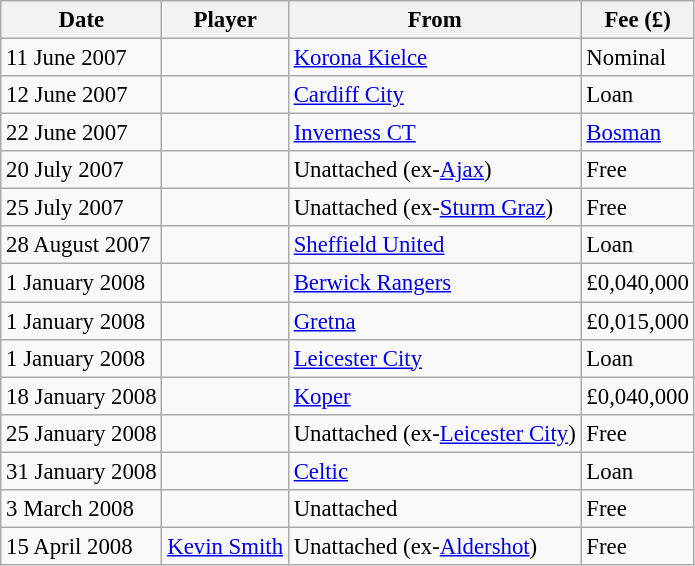<table class="wikitable sortable" style="font-size:95%">
<tr>
<th>Date</th>
<th>Player</th>
<th>From</th>
<th>Fee (£)</th>
</tr>
<tr>
<td>11 June 2007</td>
<td> </td>
<td><a href='#'>Korona Kielce</a></td>
<td>Nominal</td>
</tr>
<tr>
<td>12 June 2007</td>
<td> </td>
<td><a href='#'>Cardiff City</a></td>
<td>Loan</td>
</tr>
<tr>
<td>22 June 2007</td>
<td> </td>
<td><a href='#'>Inverness CT</a></td>
<td><a href='#'>Bosman</a></td>
</tr>
<tr>
<td>20 July 2007</td>
<td> </td>
<td>Unattached (ex-<a href='#'>Ajax</a>)</td>
<td>Free</td>
</tr>
<tr>
<td>25 July 2007</td>
<td> </td>
<td>Unattached (ex-<a href='#'>Sturm Graz</a>)</td>
<td>Free</td>
</tr>
<tr>
<td>28 August 2007</td>
<td> </td>
<td><a href='#'>Sheffield United</a></td>
<td>Loan</td>
</tr>
<tr>
<td>1 January 2008</td>
<td> </td>
<td><a href='#'>Berwick Rangers</a></td>
<td>£0,040,000</td>
</tr>
<tr>
<td>1 January 2008</td>
<td> </td>
<td><a href='#'>Gretna</a></td>
<td>£0,015,000</td>
</tr>
<tr>
<td>1 January 2008</td>
<td> </td>
<td><a href='#'>Leicester City</a></td>
<td>Loan</td>
</tr>
<tr>
<td>18 January 2008</td>
<td> </td>
<td><a href='#'>Koper</a></td>
<td>£0,040,000</td>
</tr>
<tr>
<td>25 January 2008</td>
<td> </td>
<td>Unattached (ex-<a href='#'>Leicester City</a>)</td>
<td>Free</td>
</tr>
<tr>
<td>31 January 2008</td>
<td> </td>
<td><a href='#'>Celtic</a></td>
<td>Loan</td>
</tr>
<tr>
<td>3 March 2008</td>
<td> </td>
<td>Unattached</td>
<td>Free</td>
</tr>
<tr>
<td>15 April 2008</td>
<td> <a href='#'>Kevin Smith</a></td>
<td>Unattached (ex-<a href='#'>Aldershot</a>)</td>
<td>Free</td>
</tr>
</table>
